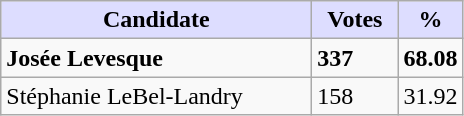<table class="wikitable">
<tr>
<th style="background:#ddf; width:200px;">Candidate</th>
<th style="background:#ddf; width:50px;">Votes</th>
<th style="background:#ddf; width:30px;">%</th>
</tr>
<tr>
<td><strong>Josée Levesque</strong></td>
<td><strong>337</strong></td>
<td><strong>68.08</strong></td>
</tr>
<tr>
<td>Stéphanie LeBel-Landry</td>
<td>158</td>
<td>31.92</td>
</tr>
</table>
